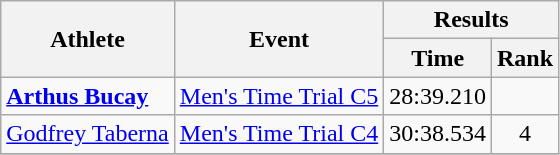<table class=wikitable>
<tr>
<th rowspan="2">Athlete</th>
<th rowspan="2">Event</th>
<th colspan="2">Results</th>
</tr>
<tr>
<th>Time</th>
<th>Rank</th>
</tr>
<tr align=center>
<td align=left><strong><a href='#'>Arthus Bucay</a></strong></td>
<td align=left><a href='#'>Men's Time Trial C5</a></td>
<td>28:39.210</td>
<td></td>
</tr>
<tr align=center>
<td align=left><a href='#'>Godfrey Taberna</a></td>
<td align=left><a href='#'>Men's Time Trial C4</a></td>
<td>30:38.534</td>
<td>4</td>
</tr>
<tr>
</tr>
</table>
